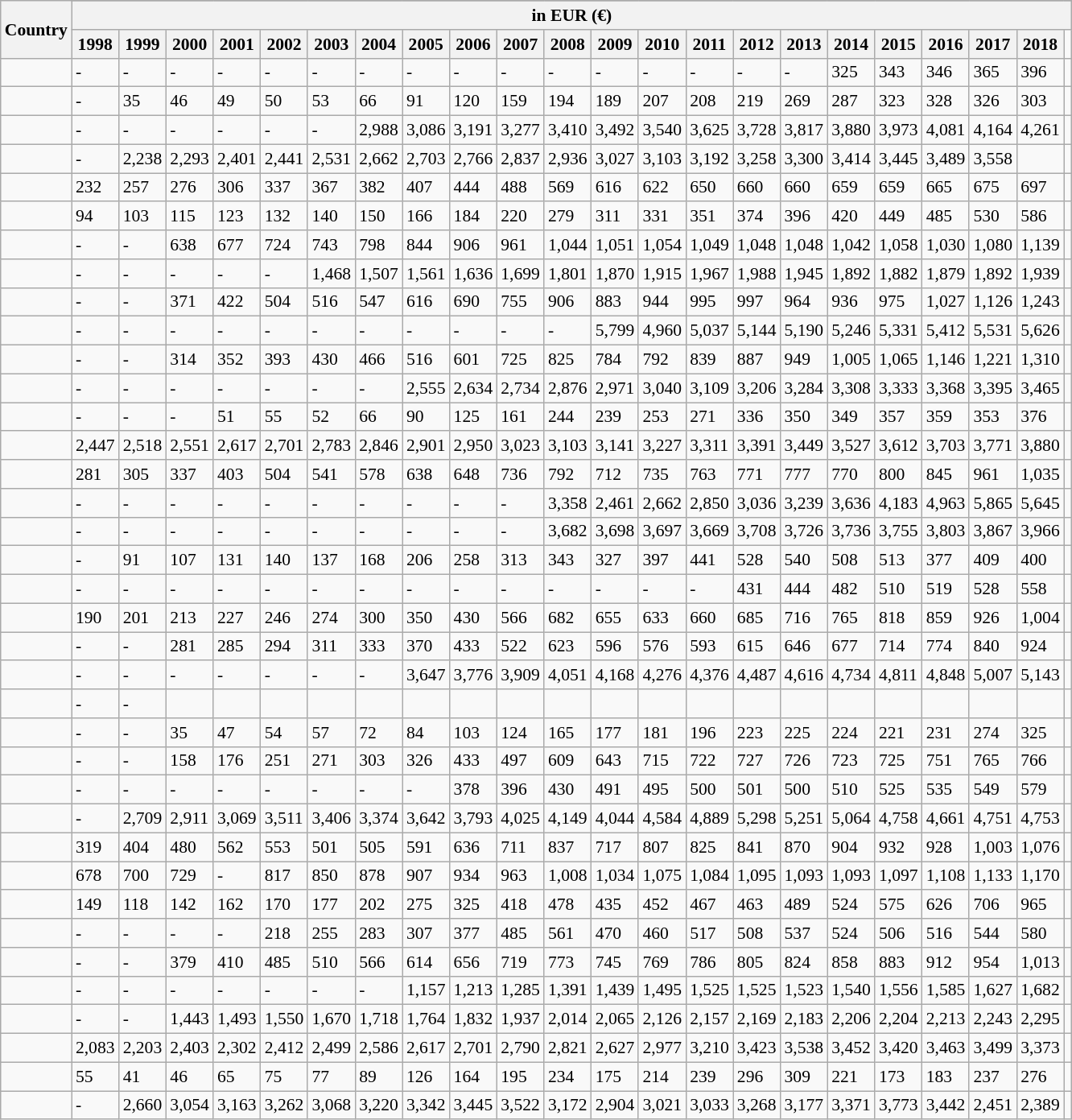<table class="wikitable sortable sort-under-center" style="font-size:90%;">
<tr>
<th rowspan="3">Country</th>
</tr>
<tr>
<th colspan="22">in EUR (€)</th>
</tr>
<tr>
<th>1998</th>
<th>1999</th>
<th>2000</th>
<th>2001</th>
<th>2002</th>
<th>2003</th>
<th>2004</th>
<th>2005</th>
<th>2006</th>
<th>2007</th>
<th>2008</th>
<th>2009</th>
<th>2010</th>
<th>2011</th>
<th>2012</th>
<th>2013</th>
<th>2014</th>
<th>2015</th>
<th>2016</th>
<th>2017</th>
<th>2018</th>
</tr>
<tr>
<td></td>
<td>-</td>
<td>-</td>
<td>-</td>
<td>-</td>
<td>-</td>
<td>-</td>
<td>-</td>
<td>-</td>
<td>-</td>
<td>-</td>
<td>-</td>
<td>-</td>
<td>-</td>
<td>-</td>
<td>-</td>
<td>-</td>
<td>325</td>
<td>343</td>
<td>346</td>
<td>365</td>
<td>396</td>
<td></td>
</tr>
<tr>
<td></td>
<td>-</td>
<td>35</td>
<td>46</td>
<td>49</td>
<td>50</td>
<td>53</td>
<td>66</td>
<td>91</td>
<td>120</td>
<td>159</td>
<td>194</td>
<td>189</td>
<td>207</td>
<td>208</td>
<td>219</td>
<td>269</td>
<td>287</td>
<td>323</td>
<td>328</td>
<td>326</td>
<td>303</td>
<td></td>
</tr>
<tr>
<td></td>
<td>-</td>
<td>-</td>
<td>-</td>
<td>-</td>
<td>-</td>
<td>-</td>
<td>2,988</td>
<td>3,086</td>
<td>3,191</td>
<td>3,277</td>
<td>3,410</td>
<td>3,492</td>
<td>3,540</td>
<td>3,625</td>
<td>3,728</td>
<td>3,817</td>
<td>3,880</td>
<td>3,973</td>
<td>4,081</td>
<td>4,164</td>
<td>4,261</td>
<td></td>
</tr>
<tr>
<td></td>
<td>-</td>
<td>2,238</td>
<td>2,293</td>
<td>2,401</td>
<td>2,441</td>
<td>2,531</td>
<td>2,662</td>
<td>2,703</td>
<td>2,766</td>
<td>2,837</td>
<td>2,936</td>
<td>3,027</td>
<td>3,103</td>
<td>3,192</td>
<td>3,258</td>
<td>3,300</td>
<td>3,414</td>
<td>3,445</td>
<td>3,489</td>
<td>3,558</td>
<td></td>
<td></td>
</tr>
<tr>
<td></td>
<td>232</td>
<td>257</td>
<td>276</td>
<td>306</td>
<td>337</td>
<td>367</td>
<td>382</td>
<td>407</td>
<td>444</td>
<td>488</td>
<td>569</td>
<td>616</td>
<td>622</td>
<td>650</td>
<td>660</td>
<td>660</td>
<td>659</td>
<td>659</td>
<td>665</td>
<td>675</td>
<td>697</td>
<td></td>
</tr>
<tr>
<td></td>
<td>94</td>
<td>103</td>
<td>115</td>
<td>123</td>
<td>132</td>
<td>140</td>
<td>150</td>
<td>166</td>
<td>184</td>
<td>220</td>
<td>279</td>
<td>311</td>
<td>331</td>
<td>351</td>
<td>374</td>
<td>396</td>
<td>420</td>
<td>449</td>
<td>485</td>
<td>530</td>
<td>586</td>
<td></td>
</tr>
<tr>
<td></td>
<td>-</td>
<td>-</td>
<td>638</td>
<td>677</td>
<td>724</td>
<td>743</td>
<td>798</td>
<td>844</td>
<td>906</td>
<td>961</td>
<td>1,044</td>
<td>1,051</td>
<td>1,054</td>
<td>1,049</td>
<td>1,048</td>
<td>1,048</td>
<td>1,042</td>
<td>1,058</td>
<td>1,030</td>
<td>1,080</td>
<td>1,139</td>
<td></td>
</tr>
<tr>
<td></td>
<td>-</td>
<td>-</td>
<td>-</td>
<td>-</td>
<td>-</td>
<td>1,468</td>
<td>1,507</td>
<td>1,561</td>
<td>1,636</td>
<td>1,699</td>
<td>1,801</td>
<td>1,870</td>
<td>1,915</td>
<td>1,967</td>
<td>1,988</td>
<td>1,945</td>
<td>1,892</td>
<td>1,882</td>
<td>1,879</td>
<td>1,892</td>
<td>1,939</td>
<td></td>
</tr>
<tr>
<td></td>
<td>-</td>
<td>-</td>
<td>371</td>
<td>422</td>
<td>504</td>
<td>516</td>
<td>547</td>
<td>616</td>
<td>690</td>
<td>755</td>
<td>906</td>
<td>883</td>
<td>944</td>
<td>995</td>
<td>997</td>
<td>964</td>
<td>936</td>
<td>975</td>
<td>1,027</td>
<td>1,126</td>
<td>1,243</td>
<td></td>
</tr>
<tr>
<td></td>
<td>-</td>
<td>-</td>
<td>-</td>
<td>-</td>
<td>-</td>
<td>-</td>
<td>-</td>
<td>-</td>
<td>-</td>
<td>-</td>
<td>-</td>
<td>5,799</td>
<td>4,960</td>
<td>5,037</td>
<td>5,144</td>
<td>5,190</td>
<td>5,246</td>
<td>5,331</td>
<td>5,412</td>
<td>5,531</td>
<td>5,626</td>
<td></td>
</tr>
<tr>
<td></td>
<td>-</td>
<td>-</td>
<td>314</td>
<td>352</td>
<td>393</td>
<td>430</td>
<td>466</td>
<td>516</td>
<td>601</td>
<td>725</td>
<td>825</td>
<td>784</td>
<td>792</td>
<td>839</td>
<td>887</td>
<td>949</td>
<td>1,005</td>
<td>1,065</td>
<td>1,146</td>
<td>1,221</td>
<td>1,310</td>
<td></td>
</tr>
<tr>
<td></td>
<td>-</td>
<td>-</td>
<td>-</td>
<td>-</td>
<td>-</td>
<td>-</td>
<td>-</td>
<td>2,555</td>
<td>2,634</td>
<td>2,734</td>
<td>2,876</td>
<td>2,971</td>
<td>3,040</td>
<td>3,109</td>
<td>3,206</td>
<td>3,284</td>
<td>3,308</td>
<td>3,333</td>
<td>3,368</td>
<td>3,395</td>
<td>3,465</td>
<td></td>
</tr>
<tr>
<td></td>
<td>-</td>
<td>-</td>
<td>-</td>
<td>51</td>
<td>55</td>
<td>52</td>
<td>66</td>
<td>90</td>
<td>125</td>
<td>161</td>
<td>244</td>
<td>239</td>
<td>253</td>
<td>271</td>
<td>336</td>
<td>350</td>
<td>349</td>
<td>357</td>
<td>359</td>
<td>353</td>
<td>376</td>
<td></td>
</tr>
<tr>
<td></td>
<td>2,447</td>
<td>2,518</td>
<td>2,551</td>
<td>2,617</td>
<td>2,701</td>
<td>2,783</td>
<td>2,846</td>
<td>2,901</td>
<td>2,950</td>
<td>3,023</td>
<td>3,103</td>
<td>3,141</td>
<td>3,227</td>
<td>3,311</td>
<td>3,391</td>
<td>3,449</td>
<td>3,527</td>
<td>3,612</td>
<td>3,703</td>
<td>3,771</td>
<td>3,880</td>
<td></td>
</tr>
<tr>
<td></td>
<td>281</td>
<td>305</td>
<td>337</td>
<td>403</td>
<td>504</td>
<td>541</td>
<td>578</td>
<td>638</td>
<td>648</td>
<td>736</td>
<td>792</td>
<td>712</td>
<td>735</td>
<td>763</td>
<td>771</td>
<td>777</td>
<td>770</td>
<td>800</td>
<td>845</td>
<td>961</td>
<td>1,035</td>
<td></td>
</tr>
<tr>
<td></td>
<td>-</td>
<td>-</td>
<td>-</td>
<td>-</td>
<td>-</td>
<td>-</td>
<td>-</td>
<td>-</td>
<td>-</td>
<td>-</td>
<td>3,358</td>
<td>2,461</td>
<td>2,662</td>
<td>2,850</td>
<td>3,036</td>
<td>3,239</td>
<td>3,636</td>
<td>4,183</td>
<td>4,963</td>
<td>5,865</td>
<td>5,645</td>
<td></td>
</tr>
<tr>
<td></td>
<td>-</td>
<td>-</td>
<td>-</td>
<td>-</td>
<td>-</td>
<td>-</td>
<td>-</td>
<td>-</td>
<td>-</td>
<td>-</td>
<td>3,682</td>
<td>3,698</td>
<td>3,697</td>
<td>3,669</td>
<td>3,708</td>
<td>3,726</td>
<td>3,736</td>
<td>3,755</td>
<td>3,803</td>
<td>3,867</td>
<td>3,966</td>
<td></td>
</tr>
<tr>
<td></td>
<td>-</td>
<td>91</td>
<td>107</td>
<td>131</td>
<td>140</td>
<td>137</td>
<td>168</td>
<td>206</td>
<td>258</td>
<td>313</td>
<td>343</td>
<td>327</td>
<td>397</td>
<td>441</td>
<td>528</td>
<td>540</td>
<td>508</td>
<td>513</td>
<td>377</td>
<td>409</td>
<td>400</td>
</tr>
<tr>
<td></td>
<td>-</td>
<td>-</td>
<td>-</td>
<td>-</td>
<td>-</td>
<td>-</td>
<td>-</td>
<td>-</td>
<td>-</td>
<td>-</td>
<td>-</td>
<td>-</td>
<td>-</td>
<td>-</td>
<td>431</td>
<td>444</td>
<td>482</td>
<td>510</td>
<td>519</td>
<td>528</td>
<td>558</td>
<td></td>
</tr>
<tr>
<td></td>
<td>190</td>
<td>201</td>
<td>213</td>
<td>227</td>
<td>246</td>
<td>274</td>
<td>300</td>
<td>350</td>
<td>430</td>
<td>566</td>
<td>682</td>
<td>655</td>
<td>633</td>
<td>660</td>
<td>685</td>
<td>716</td>
<td>765</td>
<td>818</td>
<td>859</td>
<td>926</td>
<td>1,004</td>
<td></td>
</tr>
<tr>
<td></td>
<td>-</td>
<td>-</td>
<td>281</td>
<td>285</td>
<td>294</td>
<td>311</td>
<td>333</td>
<td>370</td>
<td>433</td>
<td>522</td>
<td>623</td>
<td>596</td>
<td>576</td>
<td>593</td>
<td>615</td>
<td>646</td>
<td>677</td>
<td>714</td>
<td>774</td>
<td>840</td>
<td>924</td>
</tr>
<tr>
<td></td>
<td>-</td>
<td>-</td>
<td>-</td>
<td>-</td>
<td>-</td>
<td>-</td>
<td>-</td>
<td>3,647</td>
<td>3,776</td>
<td>3,909</td>
<td>4,051</td>
<td>4,168</td>
<td>4,276</td>
<td>4,376</td>
<td>4,487</td>
<td>4,616</td>
<td>4,734</td>
<td>4,811</td>
<td>4,848</td>
<td>5,007</td>
<td>5,143</td>
<td></td>
</tr>
<tr>
<td></td>
<td>-</td>
<td>-</td>
<td></td>
<td></td>
<td></td>
<td></td>
<td></td>
<td></td>
<td></td>
<td></td>
<td></td>
<td></td>
<td></td>
<td></td>
<td></td>
<td></td>
<td></td>
<td></td>
<td></td>
<td></td>
<td></td>
<td></td>
</tr>
<tr>
<td></td>
<td>-</td>
<td>-</td>
<td>35</td>
<td>47</td>
<td>54</td>
<td>57</td>
<td>72</td>
<td>84</td>
<td>103</td>
<td>124</td>
<td>165</td>
<td>177</td>
<td>181</td>
<td>196</td>
<td>223</td>
<td>225</td>
<td>224</td>
<td>221</td>
<td>231</td>
<td>274</td>
<td>325</td>
<td></td>
</tr>
<tr>
<td></td>
<td>-</td>
<td>-</td>
<td>158</td>
<td>176</td>
<td>251</td>
<td>271</td>
<td>303</td>
<td>326</td>
<td>433</td>
<td>497</td>
<td>609</td>
<td>643</td>
<td>715</td>
<td>722</td>
<td>727</td>
<td>726</td>
<td>723</td>
<td>725</td>
<td>751</td>
<td>765</td>
<td>766</td>
<td></td>
</tr>
<tr>
<td></td>
<td>-</td>
<td>-</td>
<td>-</td>
<td>-</td>
<td>-</td>
<td>-</td>
<td>-</td>
<td>-</td>
<td>378</td>
<td>396</td>
<td>430</td>
<td>491</td>
<td>495</td>
<td>500</td>
<td>501</td>
<td>500</td>
<td>510</td>
<td>525</td>
<td>535</td>
<td>549</td>
<td>579</td>
<td></td>
</tr>
<tr>
<td></td>
<td>-</td>
<td>2,709</td>
<td>2,911</td>
<td>3,069</td>
<td>3,511</td>
<td>3,406</td>
<td>3,374</td>
<td>3,642</td>
<td>3,793</td>
<td>4,025</td>
<td>4,149</td>
<td>4,044</td>
<td>4,584</td>
<td>4,889</td>
<td>5,298</td>
<td>5,251</td>
<td>5,064</td>
<td>4,758</td>
<td>4,661</td>
<td>4,751</td>
<td>4,753</td>
<td></td>
</tr>
<tr>
<td></td>
<td>319</td>
<td>404</td>
<td>480</td>
<td>562</td>
<td>553</td>
<td>501</td>
<td>505</td>
<td>591</td>
<td>636</td>
<td>711</td>
<td>837</td>
<td>717</td>
<td>807</td>
<td>825</td>
<td>841</td>
<td>870</td>
<td>904</td>
<td>932</td>
<td>928</td>
<td>1,003</td>
<td>1,076</td>
<td></td>
</tr>
<tr>
<td></td>
<td>678</td>
<td>700</td>
<td>729</td>
<td>-</td>
<td>817</td>
<td>850</td>
<td>878</td>
<td>907</td>
<td>934</td>
<td>963</td>
<td>1,008</td>
<td>1,034</td>
<td>1,075</td>
<td>1,084</td>
<td>1,095</td>
<td>1,093</td>
<td>1,093</td>
<td>1,097</td>
<td>1,108</td>
<td>1,133</td>
<td>1,170</td>
<td></td>
</tr>
<tr>
<td></td>
<td>149</td>
<td>118</td>
<td>142</td>
<td>162</td>
<td>170</td>
<td>177</td>
<td>202</td>
<td>275</td>
<td>325</td>
<td>418</td>
<td>478</td>
<td>435</td>
<td>452</td>
<td>467</td>
<td>463</td>
<td>489</td>
<td>524</td>
<td>575</td>
<td>626</td>
<td>706</td>
<td>965</td>
<td></td>
</tr>
<tr>
<td></td>
<td>-</td>
<td>-</td>
<td>-</td>
<td>-</td>
<td>218</td>
<td>255</td>
<td>283</td>
<td>307</td>
<td>377</td>
<td>485</td>
<td>561</td>
<td>470</td>
<td>460</td>
<td>517</td>
<td>508</td>
<td>537</td>
<td>524</td>
<td>506</td>
<td>516</td>
<td>544</td>
<td>580</td>
<td></td>
</tr>
<tr>
<td></td>
<td>-</td>
<td>-</td>
<td>379</td>
<td>410</td>
<td>485</td>
<td>510</td>
<td>566</td>
<td>614</td>
<td>656</td>
<td>719</td>
<td>773</td>
<td>745</td>
<td>769</td>
<td>786</td>
<td>805</td>
<td>824</td>
<td>858</td>
<td>883</td>
<td>912</td>
<td>954</td>
<td>1,013</td>
<td></td>
</tr>
<tr>
<td></td>
<td>-</td>
<td>-</td>
<td>-</td>
<td>-</td>
<td>-</td>
<td>-</td>
<td>-</td>
<td>1,157</td>
<td>1,213</td>
<td>1,285</td>
<td>1,391</td>
<td>1,439</td>
<td>1,495</td>
<td>1,525</td>
<td>1,525</td>
<td>1,523</td>
<td>1,540</td>
<td>1,556</td>
<td>1,585</td>
<td>1,627</td>
<td>1,682</td>
<td></td>
</tr>
<tr>
<td> </td>
<td>-</td>
<td>-</td>
<td>1,443</td>
<td>1,493</td>
<td>1,550</td>
<td>1,670</td>
<td>1,718</td>
<td>1,764</td>
<td>1,832</td>
<td>1,937</td>
<td>2,014</td>
<td>2,065</td>
<td>2,126</td>
<td>2,157</td>
<td>2,169</td>
<td>2,183</td>
<td>2,206</td>
<td>2,204</td>
<td>2,213</td>
<td>2,243</td>
<td>2,295</td>
<td></td>
</tr>
<tr>
<td></td>
<td>2,083</td>
<td>2,203</td>
<td>2,403</td>
<td>2,302</td>
<td>2,412</td>
<td>2,499</td>
<td>2,586</td>
<td>2,617</td>
<td>2,701</td>
<td>2,790</td>
<td>2,821</td>
<td>2,627</td>
<td>2,977</td>
<td>3,210</td>
<td>3,423</td>
<td>3,538</td>
<td>3,452</td>
<td>3,420</td>
<td>3,463</td>
<td>3,499</td>
<td>3,373</td>
<td></td>
</tr>
<tr>
<td></td>
<td>55</td>
<td>41</td>
<td>46</td>
<td>65</td>
<td>75</td>
<td>77</td>
<td>89</td>
<td>126</td>
<td>164</td>
<td>195</td>
<td>234</td>
<td>175</td>
<td>214</td>
<td>239</td>
<td>296</td>
<td>309</td>
<td>221</td>
<td>173</td>
<td>183</td>
<td>237</td>
<td>276</td>
</tr>
<tr>
<td></td>
<td>-</td>
<td>2,660</td>
<td>3,054</td>
<td>3,163</td>
<td>3,262</td>
<td>3,068</td>
<td>3,220</td>
<td>3,342</td>
<td>3,445</td>
<td>3,522</td>
<td>3,172</td>
<td>2,904</td>
<td>3,021</td>
<td>3,033</td>
<td>3,268</td>
<td>3,177</td>
<td>3,371</td>
<td>3,773</td>
<td>3,442</td>
<td>2,451</td>
<td>2,389</td>
<td></td>
</tr>
</table>
